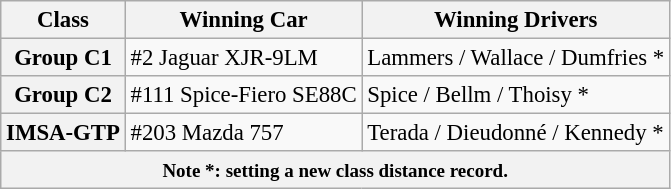<table class="wikitable" style="font-size: 95%">
<tr>
<th>Class</th>
<th>Winning Car</th>
<th>Winning Drivers</th>
</tr>
<tr>
<th>Group C1</th>
<td>#2 Jaguar XJR-9LM</td>
<td>Lammers / Wallace / Dumfries *</td>
</tr>
<tr>
<th>Group C2</th>
<td>#111 Spice-Fiero SE88C</td>
<td>Spice / Bellm / Thoisy *</td>
</tr>
<tr>
<th>IMSA-GTP</th>
<td>#203 Mazda 757</td>
<td>Terada / Dieudonné / Kennedy *</td>
</tr>
<tr>
<th colspan="3"><small><strong>Note *</strong>: setting a new class distance record.</small></th>
</tr>
</table>
